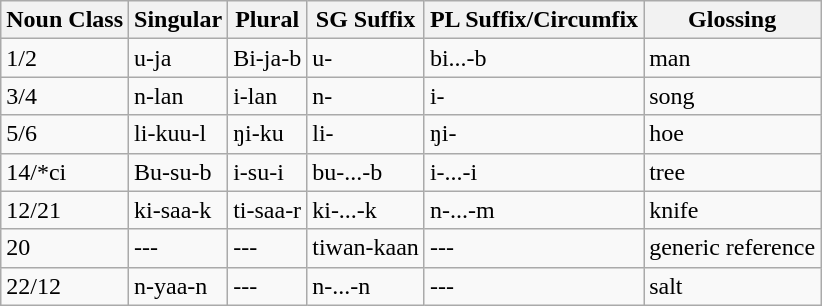<table class="wikitable">
<tr>
<th>Noun Class</th>
<th>Singular</th>
<th>Plural</th>
<th>SG Suffix</th>
<th>PL Suffix/Circumfix</th>
<th>Glossing</th>
</tr>
<tr>
<td>1/2</td>
<td>u-ja</td>
<td>Bi-ja-b</td>
<td>u-</td>
<td>bi...-b</td>
<td>man</td>
</tr>
<tr>
<td>3/4</td>
<td>n-lan</td>
<td>i-lan</td>
<td>n-</td>
<td>i-</td>
<td>song</td>
</tr>
<tr>
<td>5/6</td>
<td>li-kuu-l</td>
<td>ŋi-ku</td>
<td>li-</td>
<td>ŋi-</td>
<td>hoe</td>
</tr>
<tr>
<td>14/*ci</td>
<td>Bu-su-b</td>
<td>i-su-i</td>
<td>bu-...-b</td>
<td>i-...-i</td>
<td>tree</td>
</tr>
<tr>
<td>12/21</td>
<td>ki-saa-k</td>
<td>ti-saa-r</td>
<td>ki-...-k</td>
<td>n-...-m</td>
<td>knife</td>
</tr>
<tr>
<td>20</td>
<td>---</td>
<td>---</td>
<td>tiwan-kaan</td>
<td>---</td>
<td>generic reference</td>
</tr>
<tr>
<td>22/12</td>
<td>n-yaa-n</td>
<td>---</td>
<td>n-...-n</td>
<td>---</td>
<td>salt</td>
</tr>
</table>
